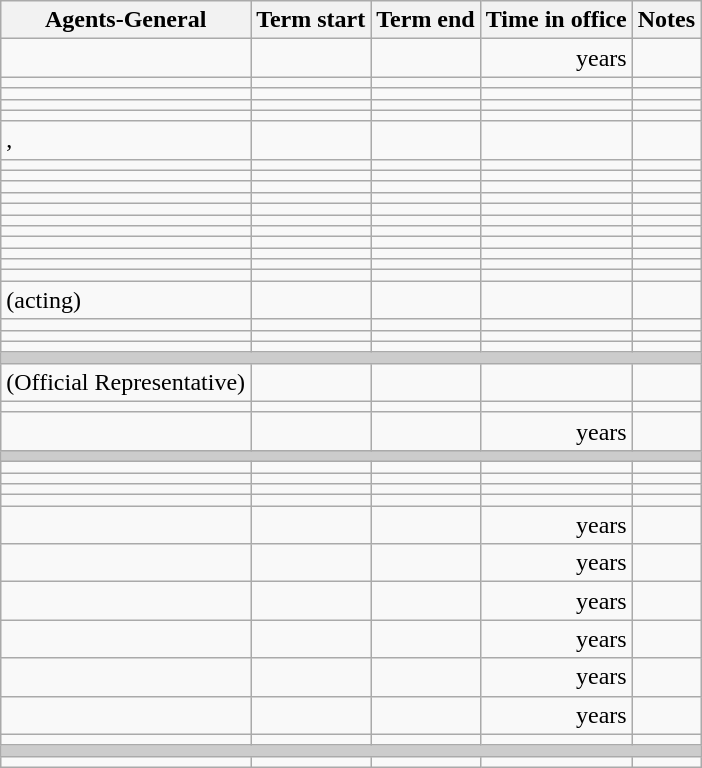<table class="wikitable sortable">
<tr>
<th>Agents-General</th>
<th>Term start</th>
<th>Term end</th>
<th>Time in office</th>
<th class="unsortable">Notes</th>
</tr>
<tr>
<td></td>
<td align=center></td>
<td align=center></td>
<td align=right> years</td>
<td></td>
</tr>
<tr>
<td></td>
<td align=center></td>
<td align=center></td>
<td align=right></td>
<td></td>
</tr>
<tr>
<td></td>
<td align=center></td>
<td align=center></td>
<td align=right></td>
<td></td>
</tr>
<tr>
<td></td>
<td align=center></td>
<td align=center></td>
<td align=right></td>
<td></td>
</tr>
<tr>
<td></td>
<td align=center></td>
<td align=center></td>
<td><strong></strong></td>
<td></td>
</tr>
<tr>
<td>, </td>
<td align=center></td>
<td align=center></td>
<td align=right></td>
<td></td>
</tr>
<tr>
<td></td>
<td align=center></td>
<td align=center></td>
<td align=right></td>
<td></td>
</tr>
<tr>
<td></td>
<td align=center></td>
<td align=center></td>
<td align=right></td>
<td></td>
</tr>
<tr>
<td></td>
<td align=center></td>
<td align=center></td>
<td align=right></td>
<td></td>
</tr>
<tr>
<td></td>
<td align=center></td>
<td align=center></td>
<td align=right></td>
<td></td>
</tr>
<tr>
<td></td>
<td align=center></td>
<td align=center></td>
<td align=right></td>
<td></td>
</tr>
<tr>
<td></td>
<td align=center></td>
<td align=center></td>
<td align=right></td>
<td></td>
</tr>
<tr>
<td></td>
<td align=center></td>
<td align=center></td>
<td align=right></td>
<td></td>
</tr>
<tr>
<td></td>
<td align=center></td>
<td align=center></td>
<td align=right></td>
<td></td>
</tr>
<tr>
<td></td>
<td align=center></td>
<td align=center></td>
<td align=right></td>
<td></td>
</tr>
<tr>
<td></td>
<td align=center></td>
<td align=center></td>
<td align=right></td>
<td></td>
</tr>
<tr>
<td></td>
<td align=center></td>
<td align=center></td>
<td align=right></td>
<td></td>
</tr>
<tr>
<td> (acting)</td>
<td align=center></td>
<td align=center></td>
<td align=right></td>
<td></td>
</tr>
<tr>
<td></td>
<td align=center></td>
<td align=center></td>
<td align=right></td>
<td></td>
</tr>
<tr>
<td></td>
<td align=center></td>
<td align=center></td>
<td align=right></td>
<td></td>
</tr>
<tr>
<td></td>
<td align=center></td>
<td align=center></td>
<td align=right></td>
<td></td>
</tr>
<tr class="sortbottom">
<th colspan="5" style="background: #cccccc;"></th>
</tr>
<tr>
<td> (Official Representative)</td>
<td align=center></td>
<td align=center></td>
<td align=right></td>
<td></td>
</tr>
<tr>
<td></td>
<td align=center></td>
<td align=center></td>
<td align=right></td>
<td></td>
</tr>
<tr>
<td></td>
<td align=center></td>
<td align=center></td>
<td align=right> years</td>
<td></td>
</tr>
<tr class="sortbottom">
<th colspan="5" style="background: #cccccc;"></th>
</tr>
<tr>
<td></td>
<td align=center></td>
<td align=center></td>
<td align=right></td>
<td></td>
</tr>
<tr>
<td></td>
<td align=center></td>
<td align=center></td>
<td align=right></td>
<td></td>
</tr>
<tr>
<td></td>
<td align=center></td>
<td align=center></td>
<td align=right></td>
<td></td>
</tr>
<tr>
<td></td>
<td align=center></td>
<td align=center></td>
<td align=right></td>
<td></td>
</tr>
<tr>
<td></td>
<td align=center></td>
<td align=center></td>
<td align=right> years</td>
<td></td>
</tr>
<tr>
<td></td>
<td align=center></td>
<td align=center></td>
<td align=right> years</td>
<td></td>
</tr>
<tr>
<td></td>
<td align=center></td>
<td align=center></td>
<td align=right> years</td>
<td></td>
</tr>
<tr>
<td></td>
<td align=center></td>
<td align=center></td>
<td align=right> years</td>
<td></td>
</tr>
<tr>
<td></td>
<td align=center></td>
<td align=center></td>
<td align=right> years</td>
<td></td>
</tr>
<tr>
<td></td>
<td align=center></td>
<td align=center></td>
<td align=right> years</td>
<td></td>
</tr>
<tr>
<td></td>
<td align=center></td>
<td align=center></td>
<td align=right></td>
<td></td>
</tr>
<tr class="sortbottom">
<th colspan="5" style="background: #cccccc;"></th>
</tr>
<tr>
<td> </td>
<td align=center></td>
<td align=center></td>
<td align=right></td>
<td></td>
</tr>
</table>
